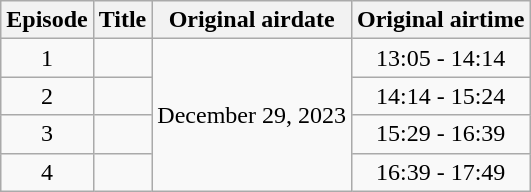<table class="wikitable" style="text-align: center;">
<tr>
<th>Episode</th>
<th>Title</th>
<th>Original airdate</th>
<th>Original airtime</th>
</tr>
<tr>
<td>1</td>
<td></td>
<td rowspan="4">December 29, 2023</td>
<td>13:05 - 14:14</td>
</tr>
<tr>
<td>2</td>
<td></td>
<td>14:14 - 15:24</td>
</tr>
<tr>
<td>3</td>
<td></td>
<td>15:29 - 16:39</td>
</tr>
<tr>
<td>4</td>
<td></td>
<td>16:39 - 17:49</td>
</tr>
</table>
